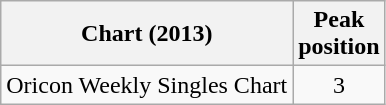<table class="wikitable sortable" border="1">
<tr>
<th>Chart (2013)</th>
<th>Peak<br>position</th>
</tr>
<tr>
<td>Oricon Weekly Singles Chart</td>
<td style="text-align:center;">3</td>
</tr>
</table>
